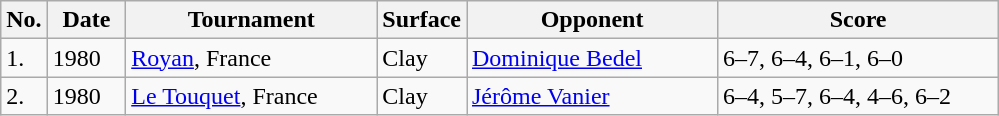<table class="sortable wikitable">
<tr>
<th style="width:20px" class="unsortable">No.</th>
<th style="width:45px">Date</th>
<th style="width:160px">Tournament</th>
<th style="width:50px">Surface</th>
<th style="width:160px">Opponent</th>
<th style="width:180px" class="unsortable">Score</th>
</tr>
<tr>
<td>1.</td>
<td>1980</td>
<td><a href='#'>Royan</a>, France</td>
<td>Clay</td>
<td> <a href='#'>Dominique Bedel</a></td>
<td>6–7, 6–4, 6–1, 6–0</td>
</tr>
<tr>
<td>2.</td>
<td>1980</td>
<td><a href='#'>Le Touquet</a>, France</td>
<td>Clay</td>
<td> <a href='#'>Jérôme Vanier</a></td>
<td>6–4, 5–7, 6–4, 4–6, 6–2</td>
</tr>
</table>
